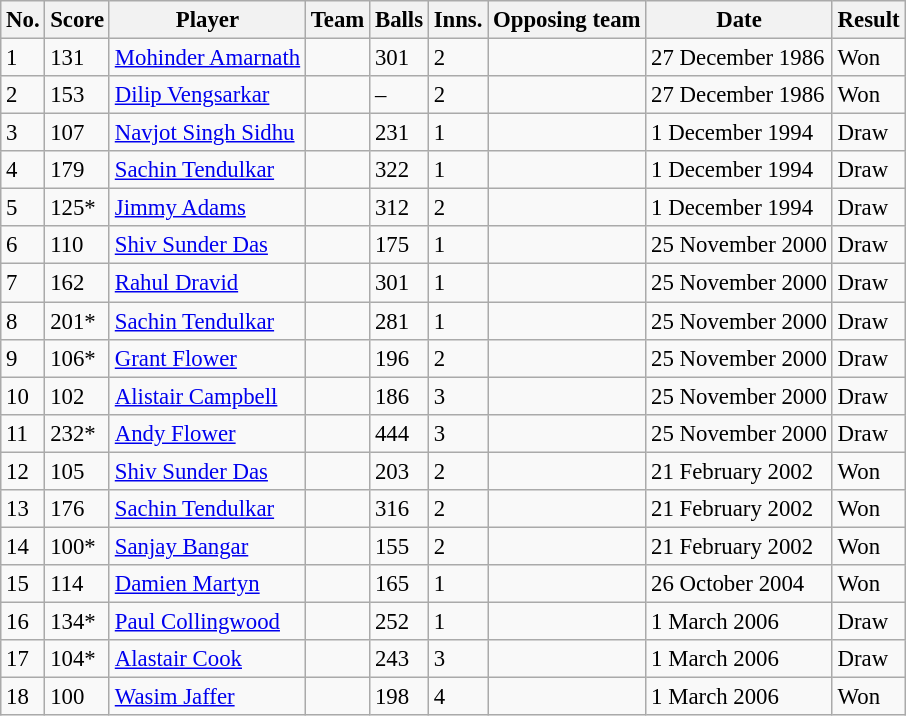<table class="wikitable sortable" style="font-size:95%">
<tr>
<th>No.</th>
<th>Score</th>
<th>Player</th>
<th>Team</th>
<th>Balls</th>
<th>Inns.</th>
<th>Opposing team</th>
<th>Date</th>
<th>Result</th>
</tr>
<tr>
<td>1</td>
<td>131</td>
<td><a href='#'>Mohinder Amarnath</a></td>
<td></td>
<td>301</td>
<td>2</td>
<td></td>
<td>27 December 1986</td>
<td>Won</td>
</tr>
<tr>
<td>2</td>
<td>153</td>
<td><a href='#'>Dilip Vengsarkar</a></td>
<td></td>
<td>–</td>
<td>2</td>
<td></td>
<td>27 December 1986</td>
<td>Won</td>
</tr>
<tr>
<td>3</td>
<td>107</td>
<td><a href='#'>Navjot Singh Sidhu</a></td>
<td></td>
<td>231</td>
<td>1</td>
<td></td>
<td>1 December 1994</td>
<td>Draw</td>
</tr>
<tr>
<td>4</td>
<td>179</td>
<td><a href='#'>Sachin Tendulkar</a></td>
<td></td>
<td>322</td>
<td>1</td>
<td></td>
<td>1 December 1994</td>
<td>Draw</td>
</tr>
<tr>
<td>5</td>
<td>125*</td>
<td><a href='#'>Jimmy Adams</a></td>
<td></td>
<td>312</td>
<td>2</td>
<td></td>
<td>1 December 1994</td>
<td>Draw</td>
</tr>
<tr>
<td>6</td>
<td>110</td>
<td><a href='#'>Shiv Sunder Das</a></td>
<td></td>
<td>175</td>
<td>1</td>
<td></td>
<td>25 November 2000</td>
<td>Draw</td>
</tr>
<tr>
<td>7</td>
<td>162</td>
<td><a href='#'>Rahul Dravid</a></td>
<td></td>
<td>301</td>
<td>1</td>
<td></td>
<td>25 November 2000</td>
<td>Draw</td>
</tr>
<tr>
<td>8</td>
<td>201*</td>
<td><a href='#'>Sachin Tendulkar</a></td>
<td></td>
<td>281</td>
<td>1</td>
<td></td>
<td>25 November 2000</td>
<td>Draw</td>
</tr>
<tr>
<td>9</td>
<td>106*</td>
<td><a href='#'>Grant Flower</a></td>
<td></td>
<td>196</td>
<td>2</td>
<td></td>
<td>25 November 2000</td>
<td>Draw</td>
</tr>
<tr>
<td>10</td>
<td>102</td>
<td><a href='#'>Alistair Campbell</a></td>
<td></td>
<td>186</td>
<td>3</td>
<td></td>
<td>25 November 2000</td>
<td>Draw</td>
</tr>
<tr>
<td>11</td>
<td>232*</td>
<td><a href='#'>Andy Flower</a></td>
<td></td>
<td>444</td>
<td>3</td>
<td></td>
<td>25 November 2000</td>
<td>Draw</td>
</tr>
<tr>
<td>12</td>
<td>105</td>
<td><a href='#'>Shiv Sunder Das</a></td>
<td></td>
<td>203</td>
<td>2</td>
<td></td>
<td>21 February 2002</td>
<td>Won</td>
</tr>
<tr>
<td>13</td>
<td>176</td>
<td><a href='#'>Sachin Tendulkar</a></td>
<td></td>
<td>316</td>
<td>2</td>
<td></td>
<td>21 February 2002</td>
<td>Won</td>
</tr>
<tr>
<td>14</td>
<td>100*</td>
<td><a href='#'>Sanjay Bangar</a></td>
<td></td>
<td>155</td>
<td>2</td>
<td></td>
<td>21 February 2002</td>
<td>Won</td>
</tr>
<tr>
<td>15</td>
<td>114</td>
<td><a href='#'>Damien Martyn</a></td>
<td></td>
<td>165</td>
<td>1</td>
<td></td>
<td>26 October 2004</td>
<td>Won</td>
</tr>
<tr>
<td>16</td>
<td>134*</td>
<td><a href='#'>Paul Collingwood</a></td>
<td></td>
<td>252</td>
<td>1</td>
<td></td>
<td>1 March 2006</td>
<td>Draw</td>
</tr>
<tr>
<td>17</td>
<td>104*</td>
<td><a href='#'>Alastair Cook</a></td>
<td></td>
<td>243</td>
<td>3</td>
<td></td>
<td>1 March 2006</td>
<td>Draw</td>
</tr>
<tr>
<td>18</td>
<td>100</td>
<td><a href='#'>Wasim Jaffer</a></td>
<td></td>
<td>198</td>
<td>4</td>
<td></td>
<td>1 March 2006</td>
<td>Won</td>
</tr>
</table>
